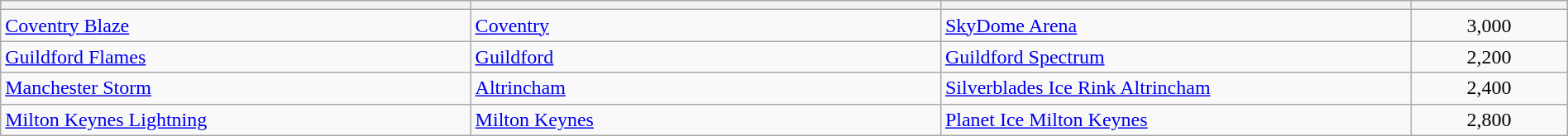<table class="wikitable" style="width: 100%">
<tr>
<th width="30%"></th>
<th width="30%"></th>
<th width="30%"></th>
<th width="10%"></th>
</tr>
<tr align=left>
<td><a href='#'>Coventry Blaze</a></td>
<td> <a href='#'>Coventry</a></td>
<td><a href='#'>SkyDome Arena</a></td>
<td align=center>3,000</td>
</tr>
<tr align=left>
<td><a href='#'>Guildford Flames</a></td>
<td> <a href='#'>Guildford</a></td>
<td><a href='#'>Guildford Spectrum</a></td>
<td align=center>2,200</td>
</tr>
<tr align=left>
<td><a href='#'>Manchester Storm</a></td>
<td> <a href='#'>Altrincham</a></td>
<td><a href='#'>Silverblades Ice Rink Altrincham</a></td>
<td align=center>2,400</td>
</tr>
<tr align=left>
<td><a href='#'>Milton Keynes Lightning</a></td>
<td> <a href='#'>Milton Keynes</a></td>
<td><a href='#'>Planet Ice Milton Keynes</a></td>
<td align=center>2,800</td>
</tr>
</table>
